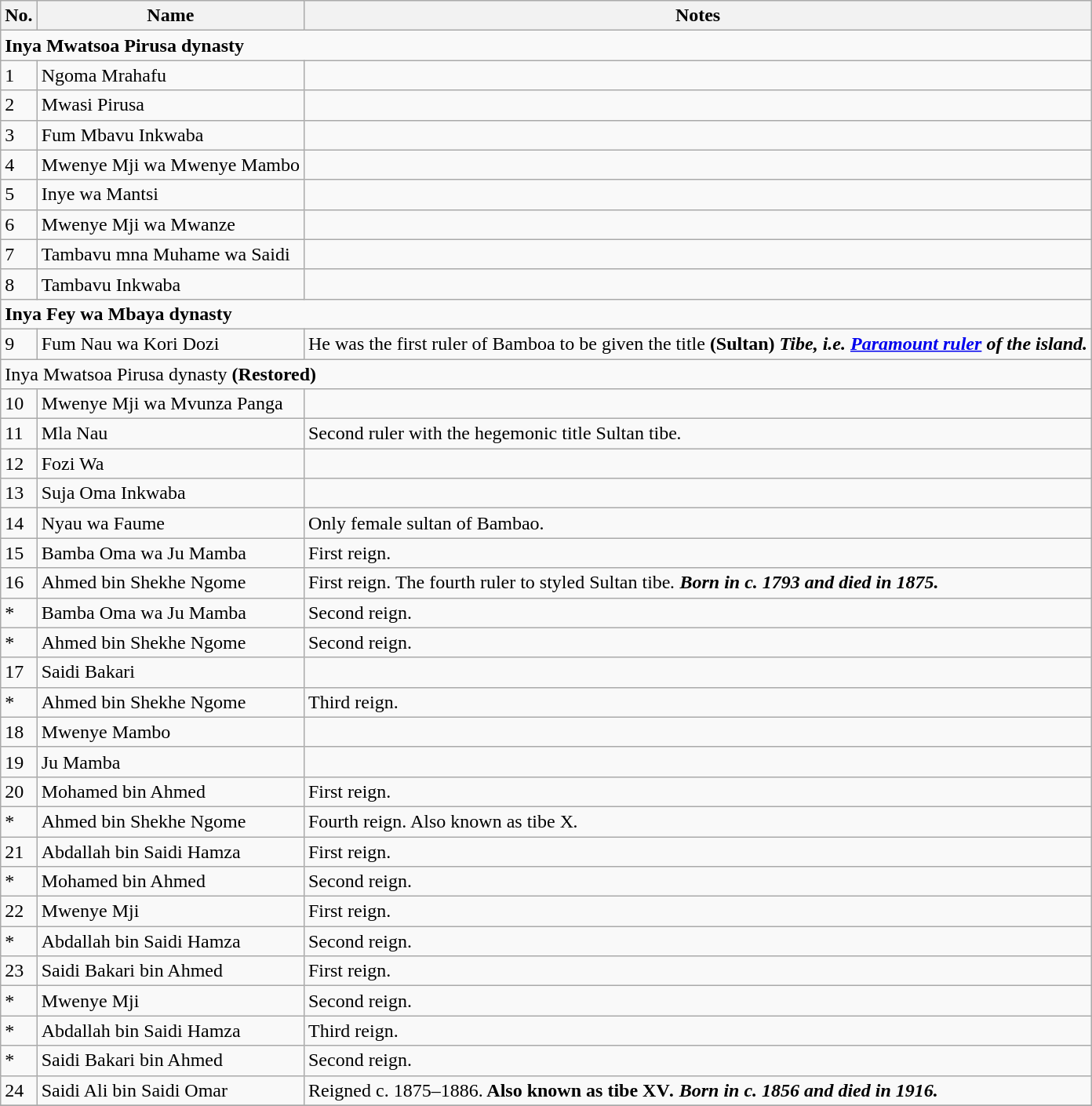<table class="wikitable">
<tr>
<th>No.</th>
<th>Name</th>
<th>Notes</th>
</tr>
<tr>
<td colspan="3"><strong>Inya Mwatsoa Pirusa dynasty</strong></td>
</tr>
<tr>
<td>1</td>
<td>Ngoma Mrahafu</td>
<td></td>
</tr>
<tr>
<td>2</td>
<td>Mwasi Pirusa</td>
<td></td>
</tr>
<tr>
<td>3</td>
<td>Fum Mbavu Inkwaba</td>
<td></td>
</tr>
<tr>
<td>4</td>
<td>Mwenye Mji wa Mwenye Mambo</td>
<td></td>
</tr>
<tr>
<td>5</td>
<td>Inye wa Mantsi</td>
<td></td>
</tr>
<tr>
<td>6</td>
<td>Mwenye Mji wa Mwanze</td>
<td></td>
</tr>
<tr>
<td>7</td>
<td>Tambavu mna Muhame wa Saidi</td>
<td></td>
</tr>
<tr>
<td>8</td>
<td>Tambavu Inkwaba</td>
<td></td>
</tr>
<tr>
<td colspan="3"><strong>Inya Fey wa Mbaya dynasty</strong></td>
</tr>
<tr>
<td>9</td>
<td>Fum Nau wa Kori Dozi</td>
<td>He was the first ruler of Bamboa to be given the title <strong>(Sultan) <em>Tibe<strong><em>, i.e. <a href='#'>Paramount ruler</a> of the island.</strong><strong></td>
</tr>
<tr>
<td colspan="3"></strong>Inya Mwatsoa Pirusa dynasty<strong> (Restored)</strong><strong></td>
</tr>
<tr>
<td>10</td>
<td>Mwenye Mji wa Mvunza Panga</td>
<td></td>
</tr>
<tr>
<td>11</td>
<td>Mla Nau</td>
<td>Second ruler with the hegemonic title Sultan </em>tibe<em>.</strong><strong></td>
</tr>
<tr>
<td>12</td>
<td>Fozi Wa</td>
<td></td>
</tr>
<tr>
<td>13</td>
<td>Suja Oma Inkwaba</td>
<td></td>
</tr>
<tr>
<td>14</td>
<td>Nyau wa Faume</td>
<td>Only female sultan of Bambao.</strong><strong></td>
</tr>
<tr>
<td>15</td>
<td>Bamba Oma wa Ju Mamba</td>
<td>First reign.</td>
</tr>
<tr>
<td>16</td>
<td>Ahmed bin Shekhe Ngome</td>
<td>First reign. The fourth ruler to styled Sultan </em>tibe<em>.</strong><strong> Born in c. 1793 and died in 1875.</strong><strong></td>
</tr>
<tr>
<td>*</td>
<td>Bamba Oma wa Ju Mamba</td>
<td>Second reign.</td>
</tr>
<tr>
<td>*</td>
<td>Ahmed bin Shekhe Ngome</td>
<td>Second reign.</td>
</tr>
<tr>
<td>17</td>
<td>Saidi Bakari</td>
<td></td>
</tr>
<tr>
<td>*</td>
<td>Ahmed bin Shekhe Ngome</td>
<td>Third reign.</td>
</tr>
<tr>
<td>18</td>
<td>Mwenye Mambo</td>
<td></td>
</tr>
<tr>
<td>19</td>
<td>Ju Mamba</td>
<td></td>
</tr>
<tr>
<td>20</td>
<td>Mohamed bin Ahmed</td>
<td>First reign.</td>
</tr>
<tr>
<td>*</td>
<td>Ahmed bin Shekhe Ngome</td>
<td>Fourth reign. Also known as </em>tibe X<em>.</strong><strong></td>
</tr>
<tr>
<td>21</td>
<td>Abdallah bin Saidi Hamza</td>
<td>First reign.</td>
</tr>
<tr>
<td>*</td>
<td>Mohamed bin Ahmed</td>
<td>Second reign.</td>
</tr>
<tr>
<td>22</td>
<td>Mwenye Mji</td>
<td>First reign.</td>
</tr>
<tr>
<td>*</td>
<td>Abdallah bin Saidi Hamza</td>
<td>Second reign.</td>
</tr>
<tr>
<td>23</td>
<td>Saidi Bakari bin Ahmed</td>
<td>First reign.</td>
</tr>
<tr>
<td>*</td>
<td>Mwenye Mji</td>
<td>Second reign.</td>
</tr>
<tr>
<td>*</td>
<td>Abdallah bin Saidi Hamza</td>
<td>Third reign.</td>
</tr>
<tr>
<td>*</td>
<td>Saidi Bakari bin Ahmed</td>
<td>Second reign.</td>
</tr>
<tr>
<td>24</td>
<td>Saidi Ali bin Saidi Omar</td>
<td>Reigned c. 1875–1886.</strong><strong> Also known as </em>tibe XV<em>.</strong><strong> Born in c. 1856 and died in 1916.</strong><strong></td>
</tr>
<tr>
</tr>
</table>
